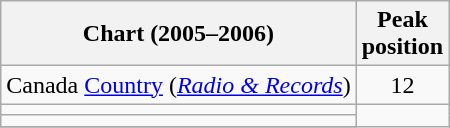<table class="wikitable sortable">
<tr>
<th align="left">Chart (2005–2006)</th>
<th align="center">Peak<br>position</th>
</tr>
<tr>
<td align="left">Canada <a href='#'>Country</a> (<em><a href='#'>Radio & Records</a></em>)</td>
<td align="center">12</td>
</tr>
<tr>
<td></td>
</tr>
<tr>
<td></td>
</tr>
<tr>
</tr>
</table>
